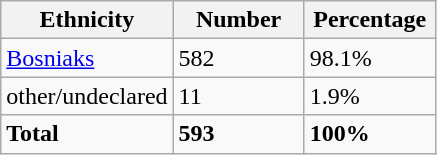<table class="wikitable">
<tr>
<th width="100px">Ethnicity</th>
<th width="80px">Number</th>
<th width="80px">Percentage</th>
</tr>
<tr>
<td><a href='#'>Bosniaks</a></td>
<td>582</td>
<td>98.1%</td>
</tr>
<tr>
<td>other/undeclared</td>
<td>11</td>
<td>1.9%</td>
</tr>
<tr>
<td><strong>Total</strong></td>
<td><strong>593</strong></td>
<td><strong>100%</strong></td>
</tr>
</table>
